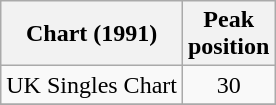<table class="wikitable">
<tr>
<th>Chart (1991)</th>
<th>Peak<br>position</th>
</tr>
<tr>
<td>UK Singles Chart</td>
<td style="text-align:center;">30</td>
</tr>
<tr>
</tr>
</table>
